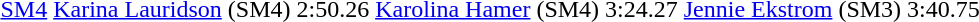<table>
<tr>
<td><a href='#'>SM4</a></td>
<td><a href='#'>Karina Lauridson</a> (SM4)<br></td>
<td>2:50.26</td>
<td><a href='#'>Karolina Hamer</a> (SM4)<br></td>
<td>3:24.27</td>
<td><a href='#'>Jennie Ekstrom</a> (SM3)<br></td>
<td>3:40.75</td>
</tr>
</table>
